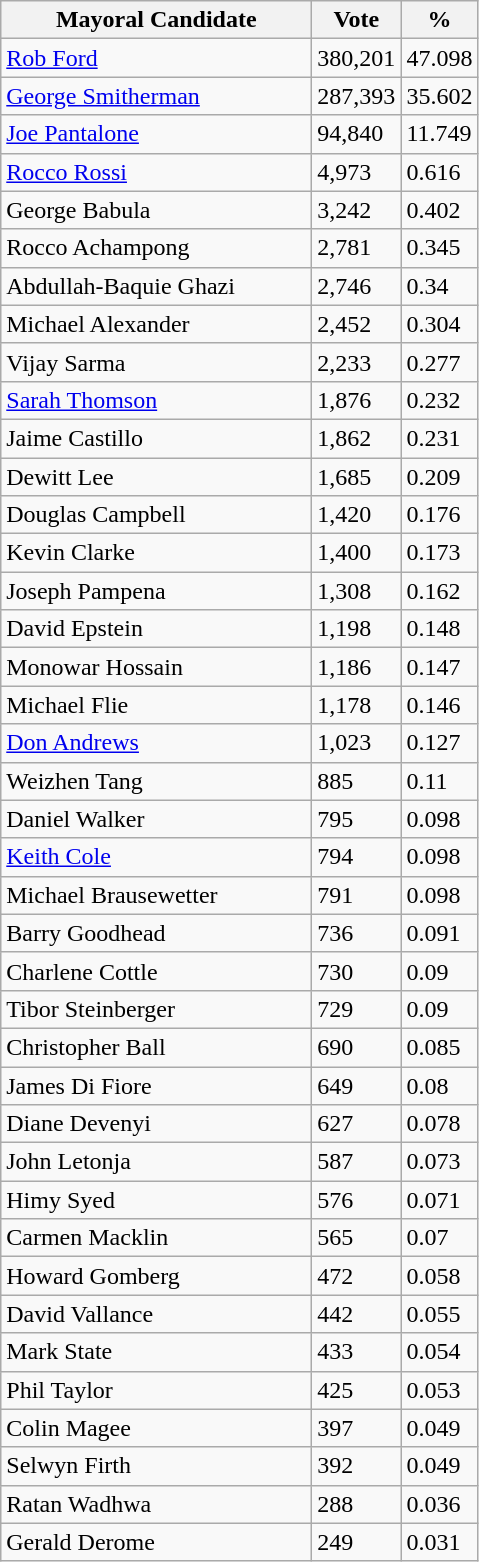<table class="wikitable">
<tr>
<th bgcolor="#DDDDFF" width="200px">Mayoral Candidate </th>
<th bgcolor="#DDDDFF" width="50px">Vote</th>
<th bgcolor="#DDDDFF" width="30px">%</th>
</tr>
<tr>
<td><a href='#'>Rob Ford</a></td>
<td>380,201</td>
<td>47.098</td>
</tr>
<tr>
<td><a href='#'>George Smitherman</a></td>
<td>287,393</td>
<td>35.602</td>
</tr>
<tr>
<td><a href='#'>Joe Pantalone</a></td>
<td>94,840</td>
<td>11.749</td>
</tr>
<tr>
<td><a href='#'>Rocco Rossi</a></td>
<td>4,973</td>
<td>0.616</td>
</tr>
<tr>
<td>George Babula</td>
<td>3,242</td>
<td>0.402</td>
</tr>
<tr>
<td>Rocco Achampong</td>
<td>2,781</td>
<td>0.345</td>
</tr>
<tr>
<td>Abdullah-Baquie Ghazi</td>
<td>2,746</td>
<td>0.34</td>
</tr>
<tr>
<td>Michael Alexander</td>
<td>2,452</td>
<td>0.304</td>
</tr>
<tr>
<td>Vijay Sarma</td>
<td>2,233</td>
<td>0.277</td>
</tr>
<tr>
<td><a href='#'>Sarah Thomson</a></td>
<td>1,876</td>
<td>0.232</td>
</tr>
<tr>
<td>Jaime Castillo</td>
<td>1,862</td>
<td>0.231</td>
</tr>
<tr>
<td>Dewitt Lee</td>
<td>1,685</td>
<td>0.209</td>
</tr>
<tr>
<td>Douglas Campbell</td>
<td>1,420</td>
<td>0.176</td>
</tr>
<tr>
<td>Kevin Clarke</td>
<td>1,400</td>
<td>0.173</td>
</tr>
<tr>
<td>Joseph Pampena</td>
<td>1,308</td>
<td>0.162</td>
</tr>
<tr>
<td>David Epstein</td>
<td>1,198</td>
<td>0.148</td>
</tr>
<tr>
<td>Monowar Hossain</td>
<td>1,186</td>
<td>0.147</td>
</tr>
<tr>
<td>Michael Flie</td>
<td>1,178</td>
<td>0.146</td>
</tr>
<tr>
<td><a href='#'>Don Andrews</a></td>
<td>1,023</td>
<td>0.127</td>
</tr>
<tr>
<td>Weizhen Tang</td>
<td>885</td>
<td>0.11</td>
</tr>
<tr>
<td>Daniel Walker</td>
<td>795</td>
<td>0.098</td>
</tr>
<tr>
<td><a href='#'>Keith Cole</a></td>
<td>794</td>
<td>0.098</td>
</tr>
<tr>
<td>Michael Brausewetter</td>
<td>791</td>
<td>0.098</td>
</tr>
<tr>
<td>Barry Goodhead</td>
<td>736</td>
<td>0.091</td>
</tr>
<tr>
<td>Charlene Cottle</td>
<td>730</td>
<td>0.09</td>
</tr>
<tr>
<td>Tibor Steinberger</td>
<td>729</td>
<td>0.09</td>
</tr>
<tr>
<td>Christopher Ball</td>
<td>690</td>
<td>0.085</td>
</tr>
<tr>
<td>James Di Fiore</td>
<td>649</td>
<td>0.08</td>
</tr>
<tr>
<td>Diane Devenyi</td>
<td>627</td>
<td>0.078</td>
</tr>
<tr>
<td>John Letonja</td>
<td>587</td>
<td>0.073</td>
</tr>
<tr>
<td>Himy Syed</td>
<td>576</td>
<td>0.071</td>
</tr>
<tr>
<td>Carmen Macklin</td>
<td>565</td>
<td>0.07</td>
</tr>
<tr>
<td>Howard Gomberg</td>
<td>472</td>
<td>0.058</td>
</tr>
<tr>
<td>David Vallance</td>
<td>442</td>
<td>0.055</td>
</tr>
<tr>
<td>Mark State</td>
<td>433</td>
<td>0.054</td>
</tr>
<tr>
<td>Phil Taylor</td>
<td>425</td>
<td>0.053</td>
</tr>
<tr>
<td>Colin Magee</td>
<td>397</td>
<td>0.049</td>
</tr>
<tr>
<td>Selwyn Firth</td>
<td>392</td>
<td>0.049</td>
</tr>
<tr>
<td>Ratan Wadhwa</td>
<td>288</td>
<td>0.036</td>
</tr>
<tr>
<td>Gerald Derome</td>
<td>249</td>
<td>0.031</td>
</tr>
</table>
